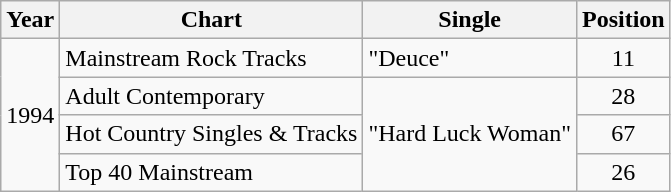<table class="wikitable">
<tr>
<th>Year</th>
<th>Chart</th>
<th>Single</th>
<th>Position</th>
</tr>
<tr>
<td rowspan="4">1994</td>
<td>Mainstream Rock Tracks</td>
<td>"Deuce"</td>
<td align="center">11</td>
</tr>
<tr>
<td>Adult Contemporary</td>
<td rowspan="3">"Hard Luck Woman"</td>
<td align="center">28</td>
</tr>
<tr>
<td>Hot Country Singles & Tracks</td>
<td align="center">67</td>
</tr>
<tr>
<td>Top 40 Mainstream</td>
<td align="center">26</td>
</tr>
</table>
